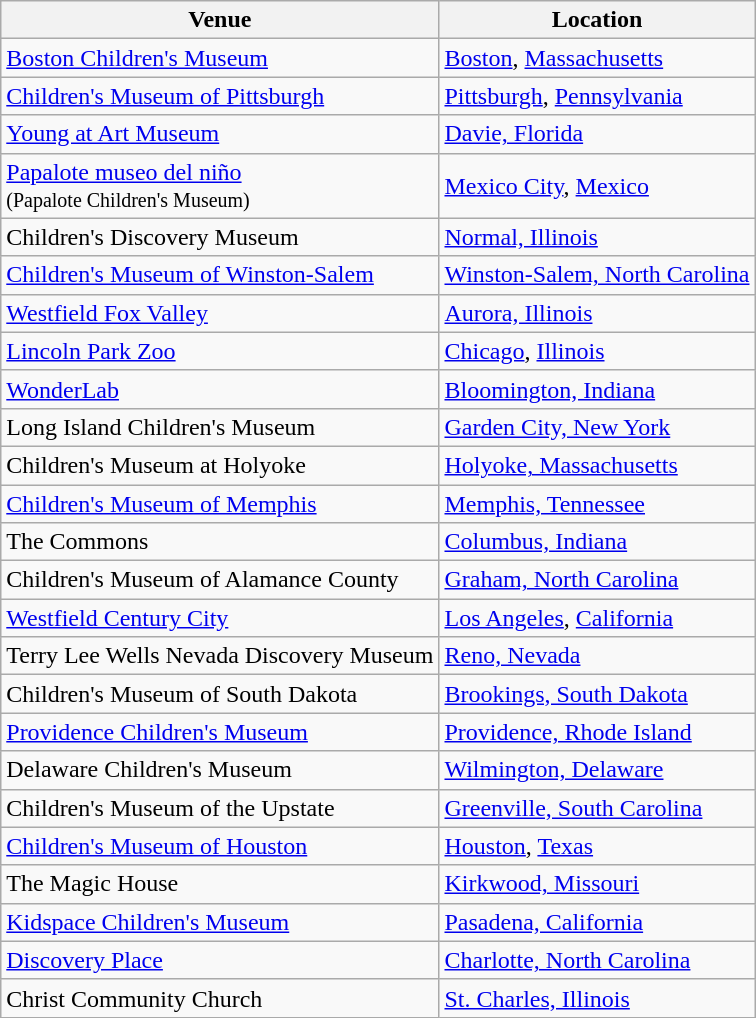<table class="wikitable sortable">
<tr>
<th>Venue</th>
<th>Location</th>
</tr>
<tr>
<td><a href='#'>Boston Children's Museum</a></td>
<td><a href='#'>Boston</a>, <a href='#'>Massachusetts</a></td>
</tr>
<tr>
<td><a href='#'>Children's Museum of Pittsburgh</a></td>
<td><a href='#'>Pittsburgh</a>, <a href='#'>Pennsylvania</a></td>
</tr>
<tr>
<td><a href='#'>Young at Art Museum</a></td>
<td><a href='#'>Davie, Florida</a></td>
</tr>
<tr>
<td><a href='#'>Papalote museo del niño</a><br><small>(Papalote Children's Museum)</small></td>
<td><a href='#'>Mexico City</a>, <a href='#'>Mexico</a></td>
</tr>
<tr>
<td>Children's Discovery Museum</td>
<td><a href='#'>Normal, Illinois</a></td>
</tr>
<tr>
<td><a href='#'>Children's Museum of Winston-Salem</a></td>
<td><a href='#'>Winston-Salem, North Carolina</a></td>
</tr>
<tr>
<td><a href='#'>Westfield Fox Valley</a></td>
<td><a href='#'>Aurora, Illinois</a></td>
</tr>
<tr>
<td><a href='#'>Lincoln Park Zoo</a></td>
<td><a href='#'>Chicago</a>, <a href='#'>Illinois</a></td>
</tr>
<tr>
<td><a href='#'>WonderLab</a></td>
<td><a href='#'>Bloomington, Indiana</a></td>
</tr>
<tr>
<td>Long Island Children's Museum</td>
<td><a href='#'>Garden City, New York</a></td>
</tr>
<tr>
<td>Children's Museum at Holyoke</td>
<td><a href='#'>Holyoke, Massachusetts</a></td>
</tr>
<tr>
<td><a href='#'>Children's Museum of Memphis</a></td>
<td><a href='#'>Memphis, Tennessee</a></td>
</tr>
<tr>
<td>The Commons</td>
<td><a href='#'>Columbus, Indiana</a></td>
</tr>
<tr>
<td>Children's Museum of Alamance County</td>
<td><a href='#'>Graham, North Carolina</a></td>
</tr>
<tr>
<td><a href='#'>Westfield Century City</a></td>
<td><a href='#'>Los Angeles</a>, <a href='#'>California</a></td>
</tr>
<tr>
<td>Terry Lee Wells Nevada Discovery Museum</td>
<td><a href='#'>Reno, Nevada</a></td>
</tr>
<tr>
<td>Children's Museum of South Dakota</td>
<td><a href='#'>Brookings, South Dakota</a></td>
</tr>
<tr>
<td><a href='#'>Providence Children's Museum</a></td>
<td><a href='#'>Providence, Rhode Island</a></td>
</tr>
<tr>
<td>Delaware Children's Museum</td>
<td><a href='#'>Wilmington, Delaware</a></td>
</tr>
<tr>
<td>Children's Museum of the Upstate</td>
<td><a href='#'>Greenville, South Carolina</a></td>
</tr>
<tr>
<td><a href='#'>Children's Museum of Houston</a></td>
<td><a href='#'>Houston</a>, <a href='#'>Texas</a></td>
</tr>
<tr>
<td>The Magic House</td>
<td><a href='#'>Kirkwood, Missouri</a></td>
</tr>
<tr>
<td><a href='#'>Kidspace Children's Museum</a></td>
<td><a href='#'>Pasadena, California</a></td>
</tr>
<tr>
<td><a href='#'>Discovery Place</a></td>
<td><a href='#'>Charlotte, North Carolina</a></td>
</tr>
<tr>
<td>Christ Community Church</td>
<td><a href='#'>St. Charles, Illinois</a></td>
</tr>
</table>
